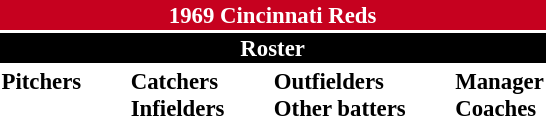<table class="toccolours" style="font-size: 95%;">
<tr>
<th colspan="10" style="background-color: #c6011f; color: white; text-align: center;">1969 Cincinnati Reds</th>
</tr>
<tr>
<td colspan="10" style="background-color: black; color: white; text-align: center;"><strong>Roster</strong></td>
</tr>
<tr>
<td valign="top"><strong>Pitchers</strong><br>















</td>
<td width="25px"></td>
<td valign="top"><strong>Catchers</strong><br>


<strong>Infielders</strong>






</td>
<td width="25px"></td>
<td valign="top"><strong>Outfielders</strong><br>





<strong>Other batters</strong>


</td>
<td width="25px"></td>
<td valign="top"><strong>Manager</strong><br>
<strong>Coaches</strong>



</td>
</tr>
</table>
